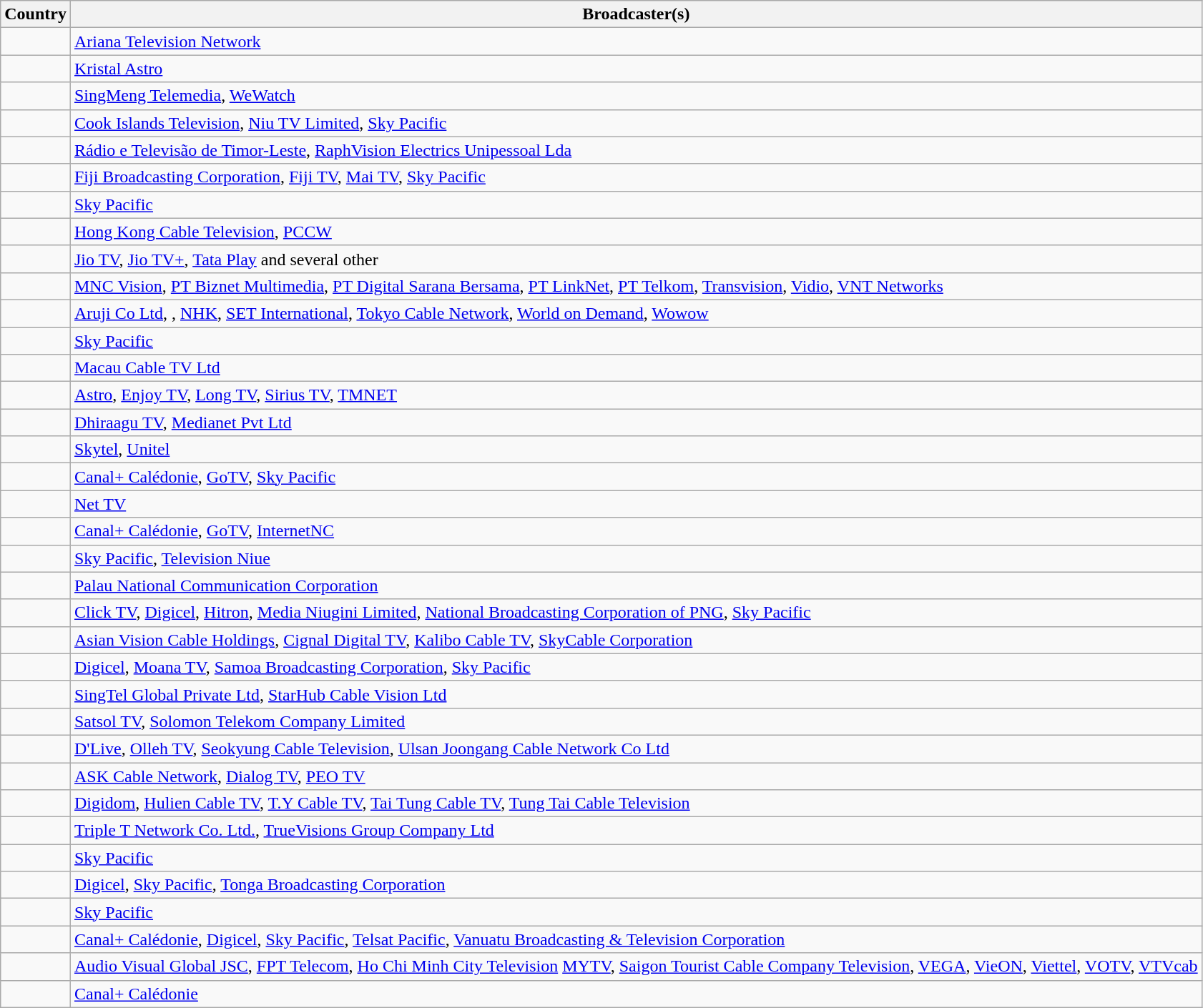<table class="wikitable">
<tr>
<th>Country</th>
<th>Broadcaster(s)</th>
</tr>
<tr>
<td></td>
<td><a href='#'>Ariana Television Network</a></td>
</tr>
<tr>
<td></td>
<td><a href='#'>Kristal Astro</a></td>
</tr>
<tr>
<td></td>
<td><a href='#'>SingMeng Telemedia</a>, <a href='#'>WeWatch</a></td>
</tr>
<tr>
<td></td>
<td><a href='#'>Cook Islands Television</a>, <a href='#'>Niu TV Limited</a>, <a href='#'>Sky Pacific</a></td>
</tr>
<tr>
<td></td>
<td><a href='#'>Rádio e Televisão de Timor-Leste</a>, <a href='#'>RaphVision Electrics Unipessoal Lda</a></td>
</tr>
<tr>
<td></td>
<td><a href='#'>Fiji Broadcasting Corporation</a>, <a href='#'>Fiji TV</a>, <a href='#'>Mai TV</a>, <a href='#'>Sky Pacific</a></td>
</tr>
<tr>
<td></td>
<td><a href='#'>Sky Pacific</a></td>
</tr>
<tr>
<td></td>
<td><a href='#'>Hong Kong Cable Television</a>, <a href='#'>PCCW</a></td>
</tr>
<tr>
<td></td>
<td><a href='#'>Jio TV</a>, <a href='#'>Jio TV+</a>, <a href='#'>Tata Play</a> and several other</td>
</tr>
<tr>
<td></td>
<td><a href='#'>MNC Vision</a>, <a href='#'>PT Biznet Multimedia</a>, <a href='#'>PT Digital Sarana Bersama</a>, <a href='#'>PT LinkNet</a>, <a href='#'>PT Telkom</a>, <a href='#'>Transvision</a>, <a href='#'>Vidio</a>, <a href='#'>VNT Networks</a></td>
</tr>
<tr>
<td></td>
<td><a href='#'>Aruji Co Ltd</a>, , <a href='#'>NHK</a>, <a href='#'>SET International</a>, <a href='#'>Tokyo Cable Network</a>, <a href='#'>World on Demand</a>, <a href='#'>Wowow</a></td>
</tr>
<tr>
<td></td>
<td><a href='#'>Sky Pacific</a></td>
</tr>
<tr>
<td></td>
<td><a href='#'>Macau Cable TV Ltd</a></td>
</tr>
<tr>
<td></td>
<td><a href='#'>Astro</a>, <a href='#'>Enjoy TV</a>, <a href='#'>Long TV</a>, <a href='#'>Sirius TV</a>, <a href='#'>TMNET</a></td>
</tr>
<tr>
<td></td>
<td><a href='#'>Dhiraagu TV</a>, <a href='#'>Medianet Pvt Ltd</a></td>
</tr>
<tr>
<td></td>
<td><a href='#'>Skytel</a>, <a href='#'>Unitel</a></td>
</tr>
<tr>
<td></td>
<td><a href='#'>Canal+ Calédonie</a>, <a href='#'>GoTV</a>, <a href='#'>Sky Pacific</a></td>
</tr>
<tr>
<td></td>
<td><a href='#'>Net TV</a></td>
</tr>
<tr>
<td></td>
<td><a href='#'>Canal+ Calédonie</a>, <a href='#'>GoTV</a>, <a href='#'>InternetNC</a></td>
</tr>
<tr>
<td></td>
<td><a href='#'>Sky Pacific</a>, <a href='#'>Television Niue</a></td>
</tr>
<tr>
<td></td>
<td><a href='#'>Palau National Communication Corporation</a></td>
</tr>
<tr>
<td></td>
<td><a href='#'>Click TV</a>, <a href='#'>Digicel</a>, <a href='#'>Hitron</a>, <a href='#'>Media Niugini Limited</a>, <a href='#'>National Broadcasting Corporation of PNG</a>, <a href='#'>Sky Pacific</a></td>
</tr>
<tr>
<td></td>
<td><a href='#'>Asian Vision Cable Holdings</a>, <a href='#'>Cignal Digital TV</a>, <a href='#'>Kalibo Cable TV</a>, <a href='#'>SkyCable Corporation</a></td>
</tr>
<tr>
<td></td>
<td><a href='#'>Digicel</a>, <a href='#'>Moana TV</a>, <a href='#'>Samoa Broadcasting Corporation</a>, <a href='#'>Sky Pacific</a></td>
</tr>
<tr>
<td></td>
<td><a href='#'>SingTel Global Private Ltd</a>, <a href='#'>StarHub Cable Vision Ltd</a></td>
</tr>
<tr>
<td></td>
<td><a href='#'>Satsol TV</a>, <a href='#'>Solomon Telekom Company Limited</a></td>
</tr>
<tr>
<td></td>
<td><a href='#'>D'Live</a>, <a href='#'>Olleh TV</a>, <a href='#'>Seokyung Cable Television</a>, <a href='#'>Ulsan Joongang Cable Network Co Ltd</a></td>
</tr>
<tr>
<td></td>
<td><a href='#'>ASK Cable Network</a>, <a href='#'>Dialog TV</a>, <a href='#'>PEO TV</a></td>
</tr>
<tr>
<td></td>
<td><a href='#'>Digidom</a>, <a href='#'>Hulien Cable TV</a>, <a href='#'>T.Y Cable TV</a>, <a href='#'>Tai Tung Cable TV</a>, <a href='#'>Tung Tai Cable Television</a></td>
</tr>
<tr>
<td></td>
<td><a href='#'>Triple T Network Co. Ltd.</a>, <a href='#'>TrueVisions Group Company Ltd</a></td>
</tr>
<tr>
<td></td>
<td><a href='#'>Sky Pacific</a></td>
</tr>
<tr>
<td></td>
<td><a href='#'>Digicel</a>, <a href='#'>Sky Pacific</a>, <a href='#'>Tonga Broadcasting Corporation</a></td>
</tr>
<tr>
<td></td>
<td><a href='#'>Sky Pacific</a></td>
</tr>
<tr>
<td></td>
<td><a href='#'>Canal+ Calédonie</a>, <a href='#'>Digicel</a>, <a href='#'>Sky Pacific</a>, <a href='#'>Telsat Pacific</a>, <a href='#'>Vanuatu Broadcasting & Television Corporation</a></td>
</tr>
<tr>
<td></td>
<td><a href='#'>Audio Visual Global JSC</a>, <a href='#'>FPT Telecom</a>, <a href='#'>Ho Chi Minh City Television</a> <a href='#'>MYTV</a>, <a href='#'>Saigon Tourist Cable Company Television</a>, <a href='#'>VEGA</a>, <a href='#'>VieON</a>, <a href='#'>Viettel</a>, <a href='#'>VOTV</a>, <a href='#'>VTVcab</a></td>
</tr>
<tr>
<td></td>
<td><a href='#'>Canal+ Calédonie</a></td>
</tr>
</table>
